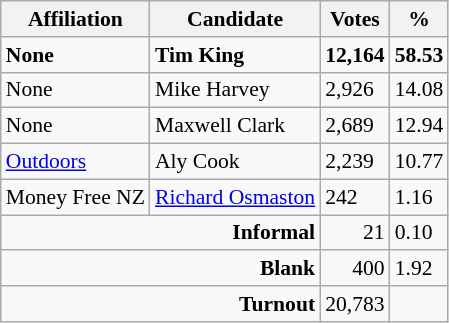<table class="wikitable col3right col4right" style="font-size:90%">
<tr>
<th>Affiliation</th>
<th>Candidate</th>
<th>Votes</th>
<th>%</th>
</tr>
<tr>
<td><strong>None</strong></td>
<td><strong>Tim King</strong></td>
<td><strong>12,164</strong></td>
<td><strong>58.53</strong></td>
</tr>
<tr>
<td>None</td>
<td>Mike Harvey</td>
<td>2,926</td>
<td>14.08</td>
</tr>
<tr>
<td>None</td>
<td>Maxwell Clark</td>
<td>2,689</td>
<td>12.94</td>
</tr>
<tr>
<td><a href='#'>Outdoors</a></td>
<td>Aly Cook</td>
<td>2,239</td>
<td>10.77</td>
</tr>
<tr>
<td>Money Free NZ</td>
<td><a href='#'>Richard Osmaston</a></td>
<td>242</td>
<td>1.16</td>
</tr>
<tr>
<td colspan="2" style="text-align:right"><strong>Informal</strong></td>
<td style="text-align:right">21</td>
<td>0.10</td>
</tr>
<tr>
<td colspan="2" style="text-align:right"><strong>Blank</strong></td>
<td style="text-align:right">400</td>
<td>1.92</td>
</tr>
<tr>
<td colspan="2" style="text-align:right"><strong>Turnout</strong></td>
<td style="text-align:right">20,783</td>
<td></td>
</tr>
</table>
